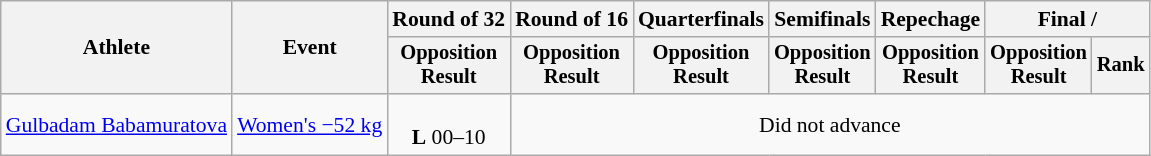<table class="wikitable" style="font-size:90%">
<tr>
<th rowspan="2">Athlete</th>
<th rowspan="2">Event</th>
<th>Round of 32</th>
<th>Round of 16</th>
<th>Quarterfinals</th>
<th>Semifinals</th>
<th>Repechage</th>
<th colspan=2>Final / </th>
</tr>
<tr style="font-size:95%">
<th>Opposition<br>Result</th>
<th>Opposition<br>Result</th>
<th>Opposition<br>Result</th>
<th>Opposition<br>Result</th>
<th>Opposition<br>Result</th>
<th>Opposition<br>Result</th>
<th>Rank</th>
</tr>
<tr align=center>
<td align=left><a href='#'>Gulbadam Babamuratova</a></td>
<td align=left><a href='#'>Women's −52 kg</a></td>
<td><br><strong>L</strong> 00–10</td>
<td colspan=6>Did not advance</td>
</tr>
</table>
